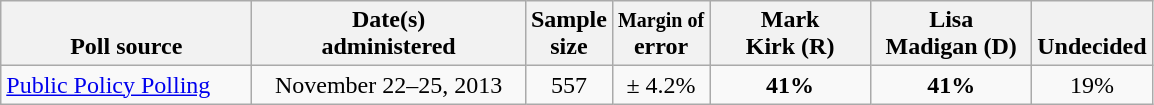<table class="wikitable">
<tr valign= bottom>
<th style="width:160px;">Poll source</th>
<th style="width:175px;">Date(s)<br>administered</th>
<th class=small>Sample<br>size</th>
<th><small>Margin of</small><br>error</th>
<th style="width:100px;">Mark<br>Kirk (R)</th>
<th style="width:100px;">Lisa<br>Madigan (D)</th>
<th>Undecided</th>
</tr>
<tr>
<td><a href='#'>Public Policy Polling</a></td>
<td align=center>November 22–25, 2013</td>
<td align=center>557</td>
<td align=center>± 4.2%</td>
<td align=center><strong>41%</strong></td>
<td align=center><strong>41%</strong></td>
<td align=center>19%</td>
</tr>
</table>
